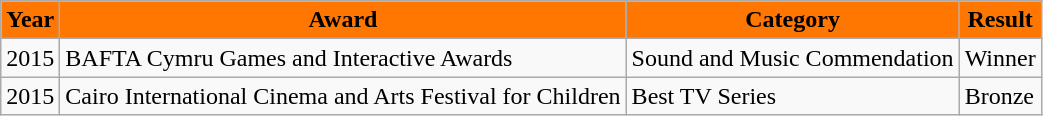<table class="wikitable">
<tr>
<th style="background: #ff7700;"><strong>Year</strong></th>
<th style="background: #ff7700;"><strong>Award</strong></th>
<th style="background: #ff7700;"><strong>Category</strong></th>
<th style="background: #ff7700;"><strong>Result</strong></th>
</tr>
<tr>
<td>2015</td>
<td>BAFTA Cymru Games and Interactive Awards</td>
<td>Sound and Music Commendation</td>
<td>Winner</td>
</tr>
<tr>
<td>2015</td>
<td>Cairo International Cinema and Arts Festival for Children</td>
<td>Best TV Series</td>
<td>Bronze</td>
</tr>
</table>
